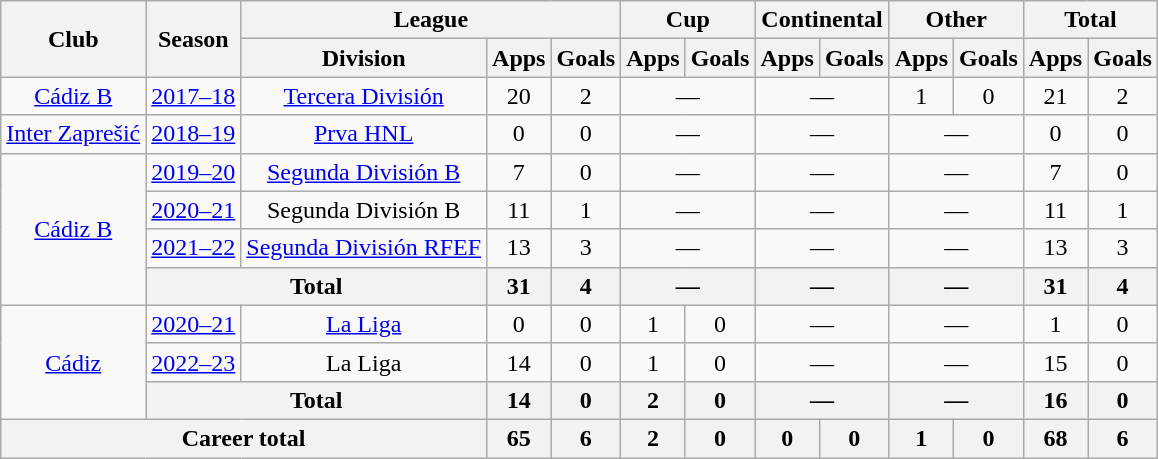<table class="wikitable" style="text-align: center">
<tr>
<th rowspan="2">Club</th>
<th rowspan="2">Season</th>
<th colspan="3">League</th>
<th colspan="2">Cup</th>
<th colspan="2">Continental</th>
<th colspan="2">Other</th>
<th colspan="2">Total</th>
</tr>
<tr>
<th>Division</th>
<th>Apps</th>
<th>Goals</th>
<th>Apps</th>
<th>Goals</th>
<th>Apps</th>
<th>Goals</th>
<th>Apps</th>
<th>Goals</th>
<th>Apps</th>
<th>Goals</th>
</tr>
<tr>
<td><a href='#'>Cádiz B</a></td>
<td><a href='#'>2017–18</a></td>
<td><a href='#'>Tercera División</a></td>
<td>20</td>
<td>2</td>
<td colspan="2">—</td>
<td colspan="2">—</td>
<td>1</td>
<td>0</td>
<td>21</td>
<td>2</td>
</tr>
<tr>
<td><a href='#'>Inter Zaprešić</a></td>
<td><a href='#'>2018–19</a></td>
<td><a href='#'>Prva HNL</a></td>
<td>0</td>
<td>0</td>
<td colspan="2">—</td>
<td colspan="2">—</td>
<td colspan="2">—</td>
<td>0</td>
<td>0</td>
</tr>
<tr>
<td rowspan="4"><a href='#'>Cádiz B</a></td>
<td><a href='#'>2019–20</a></td>
<td><a href='#'>Segunda División B</a></td>
<td>7</td>
<td>0</td>
<td colspan="2">—</td>
<td colspan="2">—</td>
<td colspan="2">—</td>
<td>7</td>
<td>0</td>
</tr>
<tr>
<td><a href='#'>2020–21</a></td>
<td>Segunda División B</td>
<td>11</td>
<td>1</td>
<td colspan="2">—</td>
<td colspan="2">—</td>
<td colspan="2">—</td>
<td>11</td>
<td>1</td>
</tr>
<tr>
<td><a href='#'>2021–22</a></td>
<td><a href='#'>Segunda División RFEF</a></td>
<td>13</td>
<td>3</td>
<td colspan="2">—</td>
<td colspan="2">—</td>
<td colspan="2">—</td>
<td>13</td>
<td>3</td>
</tr>
<tr>
<th colspan="2">Total</th>
<th>31</th>
<th>4</th>
<th colspan="2">—</th>
<th colspan="2">—</th>
<th colspan="2">—</th>
<th>31</th>
<th>4</th>
</tr>
<tr>
<td rowspan="3"><a href='#'>Cádiz</a></td>
<td><a href='#'>2020–21</a></td>
<td><a href='#'>La Liga</a></td>
<td>0</td>
<td>0</td>
<td>1</td>
<td>0</td>
<td colspan="2">—</td>
<td colspan="2">—</td>
<td>1</td>
<td>0</td>
</tr>
<tr>
<td><a href='#'>2022–23</a></td>
<td>La Liga</td>
<td>14</td>
<td>0</td>
<td>1</td>
<td>0</td>
<td colspan="2">—</td>
<td colspan="2">—</td>
<td>15</td>
<td>0</td>
</tr>
<tr>
<th colspan="2">Total</th>
<th>14</th>
<th>0</th>
<th>2</th>
<th>0</th>
<th colspan="2">—</th>
<th colspan="2">—</th>
<th>16</th>
<th>0</th>
</tr>
<tr>
<th colspan="3">Career total</th>
<th>65</th>
<th>6</th>
<th>2</th>
<th>0</th>
<th>0</th>
<th>0</th>
<th>1</th>
<th>0</th>
<th>68</th>
<th>6</th>
</tr>
</table>
